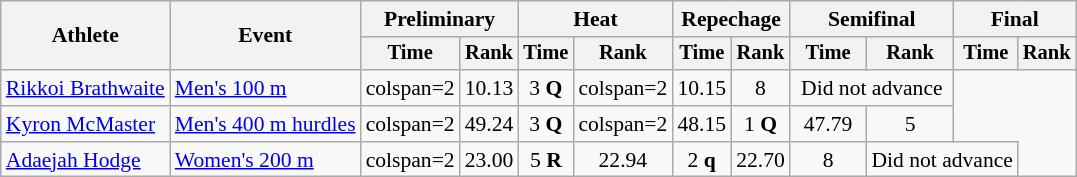<table class="wikitable" style="font-size:90%">
<tr>
<th rowspan=2>Athlete</th>
<th rowspan=2>Event</th>
<th colspan=2>Preliminary</th>
<th colspan=2>Heat</th>
<th colspan=2>Repechage</th>
<th colspan=2>Semifinal</th>
<th colspan=2>Final</th>
</tr>
<tr style=font-size:95%>
<th>Time</th>
<th>Rank</th>
<th>Time</th>
<th>Rank</th>
<th>Time</th>
<th>Rank</th>
<th>Time</th>
<th>Rank</th>
<th>Time</th>
<th>Rank</th>
</tr>
<tr align=center>
<td align=left><a href='#'>Rikkoi Brathwaite</a></td>
<td align=left><a href='#'>Men's 100 m</a></td>
<td>colspan=2 </td>
<td>10.13</td>
<td>3 <strong>Q</strong></td>
<td>colspan=2 </td>
<td>10.15</td>
<td>8</td>
<td Colspan=2>Did not advance</td>
</tr>
<tr align=center>
<td align=left><a href='#'>Kyron McMaster</a></td>
<td align=left><a href='#'>Men's 400 m hurdles</a></td>
<td>colspan=2 </td>
<td>49.24</td>
<td>3 <strong>Q</strong></td>
<td>colspan=2 </td>
<td>48.15</td>
<td>1 <strong>Q</strong></td>
<td>47.79 </td>
<td>5</td>
</tr>
<tr align=center>
<td align=left><a href='#'>Adaejah Hodge</a></td>
<td align=left><a href='#'>Women's 200 m</a></td>
<td>colspan=2 </td>
<td>23.00</td>
<td>5 <strong>R</strong></td>
<td>22.94</td>
<td>2 <strong>q</strong></td>
<td>22.70</td>
<td>8</td>
<td colspan=2>Did not advance</td>
</tr>
</table>
